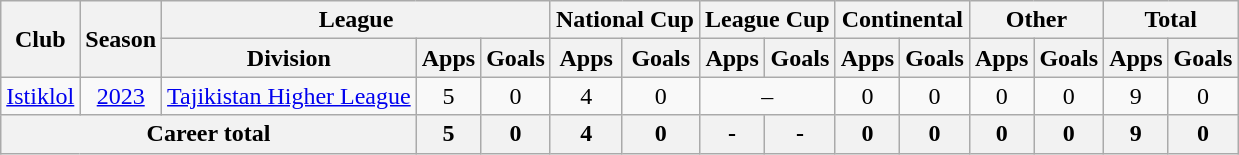<table class="wikitable" style="text-align: center">
<tr>
<th rowspan="2">Club</th>
<th rowspan="2">Season</th>
<th colspan="3">League</th>
<th colspan="2">National Cup</th>
<th colspan="2">League Cup</th>
<th colspan="2">Continental</th>
<th colspan="2">Other</th>
<th colspan="2">Total</th>
</tr>
<tr>
<th>Division</th>
<th>Apps</th>
<th>Goals</th>
<th>Apps</th>
<th>Goals</th>
<th>Apps</th>
<th>Goals</th>
<th>Apps</th>
<th>Goals</th>
<th>Apps</th>
<th>Goals</th>
<th>Apps</th>
<th>Goals</th>
</tr>
<tr>
<td><a href='#'>Istiklol</a></td>
<td><a href='#'>2023</a></td>
<td><a href='#'>Tajikistan Higher League</a></td>
<td>5</td>
<td>0</td>
<td>4</td>
<td>0</td>
<td colspan="2">–</td>
<td>0</td>
<td>0</td>
<td>0</td>
<td>0</td>
<td>9</td>
<td>0</td>
</tr>
<tr>
<th colspan="3">Career total</th>
<th>5</th>
<th>0</th>
<th>4</th>
<th>0</th>
<th>-</th>
<th>-</th>
<th>0</th>
<th>0</th>
<th>0</th>
<th>0</th>
<th>9</th>
<th>0</th>
</tr>
</table>
